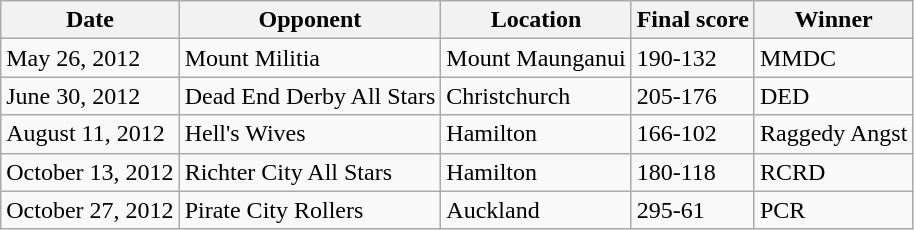<table class="wikitable">
<tr>
<th>Date</th>
<th>Opponent</th>
<th>Location</th>
<th>Final score</th>
<th>Winner</th>
</tr>
<tr>
<td>May 26, 2012</td>
<td>Mount Militia</td>
<td>Mount Maunganui</td>
<td>190-132</td>
<td>MMDC</td>
</tr>
<tr>
<td>June 30, 2012</td>
<td>Dead End Derby All Stars</td>
<td>Christchurch</td>
<td>205-176</td>
<td>DED</td>
</tr>
<tr>
<td>August 11, 2012</td>
<td>Hell's Wives</td>
<td>Hamilton</td>
<td>166-102</td>
<td>Raggedy Angst</td>
</tr>
<tr>
<td>October 13, 2012</td>
<td>Richter City All Stars</td>
<td>Hamilton</td>
<td>180-118</td>
<td>RCRD</td>
</tr>
<tr>
<td>October 27, 2012</td>
<td>Pirate City Rollers</td>
<td>Auckland</td>
<td>295-61</td>
<td>PCR</td>
</tr>
</table>
